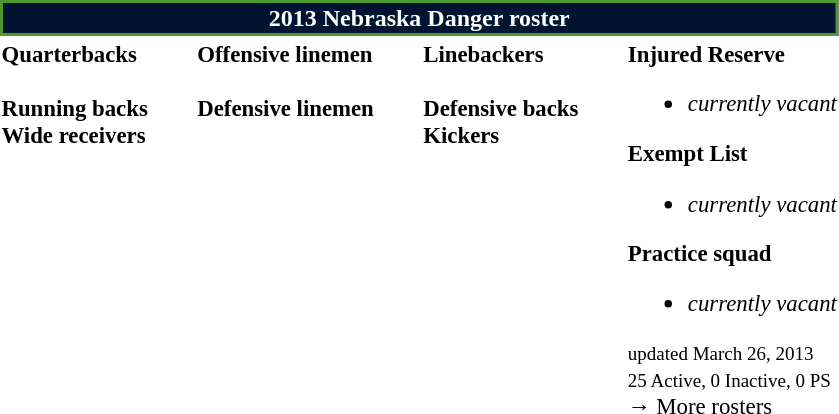<table class="toccolours" style="text-align: left;">
<tr>
<th colspan="7" style="background:#001431; border:2px solid #4A9A31; color:white; text-align:center;"><strong>2013 Nebraska Danger roster</strong></th>
</tr>
<tr>
<td style="font-size: 95%;" valign="top"><strong>Quarterbacks</strong><br><br><strong>Running backs</strong>

<br><strong>Wide receivers</strong>



</td>
<td style="width: 25px;"></td>
<td style="font-size: 95%;" valign="top"><strong>Offensive linemen</strong><br>


<br><strong>Defensive linemen</strong>



</td>
<td style="width: 25px;"></td>
<td style="font-size: 95%;" valign="top"><strong>Linebackers</strong><br><br><strong>Defensive backs</strong>




<br><strong>Kickers</strong>

</td>
<td style="width: 25px;"></td>
<td style="font-size: 95%;" valign="top"><strong>Injured Reserve</strong><br><ul><li><em>currently vacant</em></li></ul><strong>Exempt List</strong><ul><li><em>currently vacant</em></li></ul><strong>Practice squad</strong><ul><li><em>currently vacant</em></li></ul><small>
 updated March 26, 2013</small><br>
<small>25 Active, 0 Inactive, 0 PS</small><br>→ More rosters</td>
</tr>
<tr>
</tr>
</table>
